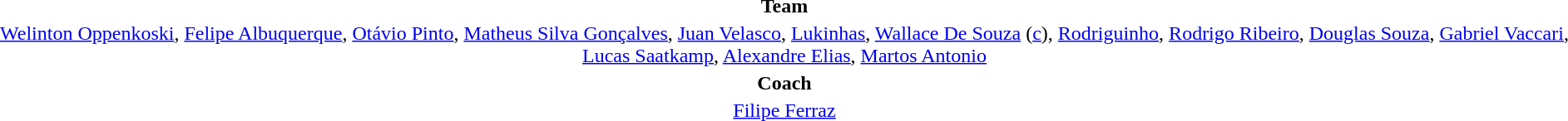<table style="text-align:center; margin-top:2em; margin-left:auto; margin-right:auto">
<tr>
<td><strong>Team</strong></td>
</tr>
<tr>
<td><a href='#'>Welinton Oppenkoski</a>, <a href='#'>Felipe Albuquerque</a>, <a href='#'>Otávio Pinto</a>, <a href='#'>Matheus Silva Gonçalves</a>, <a href='#'>Juan Velasco</a>, <a href='#'>Lukinhas</a>, <a href='#'>Wallace De Souza</a> (<a href='#'>c</a>), <a href='#'>Rodriguinho</a>, <a href='#'>Rodrigo Ribeiro</a>, <a href='#'>Douglas Souza</a>, <a href='#'>Gabriel Vaccari</a>, <a href='#'>Lucas Saatkamp</a>, <a href='#'>Alexandre Elias</a>, <a href='#'>Martos Antonio</a></td>
</tr>
<tr>
<td><strong>Coach</strong></td>
</tr>
<tr>
<td> <a href='#'>Filipe Ferraz</a></td>
</tr>
</table>
